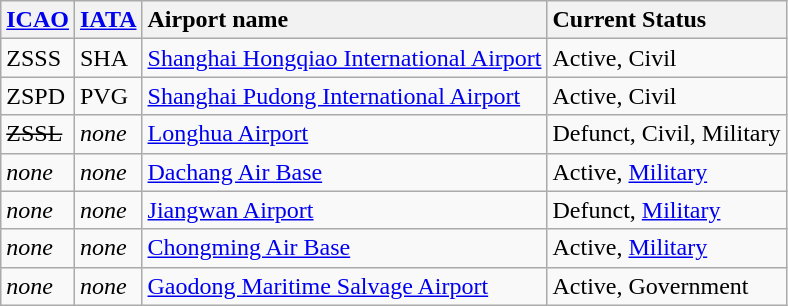<table class="wikitable sortable">
<tr style="vertical-align:baseline;">
<th style="text-align:left;"><a href='#'>ICAO</a></th>
<th style="text-align:left;"><a href='#'>IATA</a></th>
<th style="text-align:left; white-space:nowrap;">Airport name</th>
<th style="text-align:left; white-space:nowrap;">Current Status</th>
</tr>
<tr>
<td>ZSSS</td>
<td>SHA</td>
<td><a href='#'>Shanghai Hongqiao International Airport</a></td>
<td>Active, Civil</td>
</tr>
<tr>
<td>ZSPD</td>
<td>PVG</td>
<td><a href='#'>Shanghai Pudong International Airport</a></td>
<td>Active, Civil</td>
</tr>
<tr>
<td><s>ZSSL</s></td>
<td><em>none</em></td>
<td><a href='#'>Longhua Airport</a></td>
<td>Defunct, Civil, Military</td>
</tr>
<tr>
<td><em>none</em></td>
<td><em>none</em></td>
<td><a href='#'>Dachang Air Base</a></td>
<td>Active, <a href='#'>Military</a></td>
</tr>
<tr>
<td><em>none</em></td>
<td><em>none</em></td>
<td><a href='#'>Jiangwan Airport</a></td>
<td>Defunct, <a href='#'>Military</a></td>
</tr>
<tr>
<td><em>none</em></td>
<td><em>none</em></td>
<td><a href='#'>Chongming Air Base</a></td>
<td>Active, <a href='#'>Military</a></td>
</tr>
<tr>
<td><em>none</em></td>
<td><em>none</em></td>
<td><a href='#'>Gaodong Maritime Salvage Airport</a></td>
<td>Active, Government</td>
</tr>
</table>
